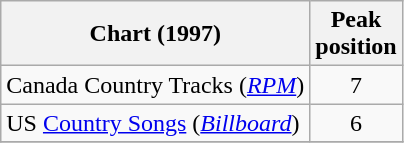<table class="wikitable sortable">
<tr>
<th>Chart (1997)</th>
<th>Peak<br>position</th>
</tr>
<tr>
<td>Canada Country Tracks (<em><a href='#'>RPM</a></em>)</td>
<td align="center">7</td>
</tr>
<tr>
<td>US <a href='#'>Country Songs</a> (<em><a href='#'>Billboard</a></em>)</td>
<td align="center">6</td>
</tr>
<tr>
</tr>
</table>
